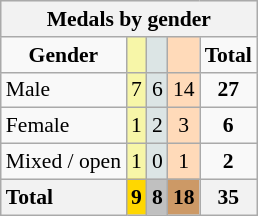<table class="wikitable" style="text-align:center;font-size:90%">
<tr style="background:#efefef;">
<th colspan=7><strong>Medals by gender</strong></th>
</tr>
<tr>
<td><strong>Gender</strong></td>
<td bgcolor=#f7f6a8></td>
<td bgcolor=#dce5e5></td>
<td bgcolor=#ffdab9></td>
<td><strong>Total</strong></td>
</tr>
<tr>
<td style="text-align:left;">Male</td>
<td style="background:#F7F6A8;">7</td>
<td style="background:#DCE5E5;">6</td>
<td style="background:#FFDAB9;">14</td>
<td><strong>27</strong></td>
</tr>
<tr>
<td style="text-align:left;">Female</td>
<td style="background:#F7F6A8;">1</td>
<td style="background:#DCE5E5;">2</td>
<td style="background:#FFDAB9;">3</td>
<td><strong>6</strong></td>
</tr>
<tr>
<td style="text-align:left;">Mixed / open</td>
<td style="background:#F7F6A8;">1</td>
<td style="background:#DCE5E5;">0</td>
<td style="background:#FFDAB9;">1</td>
<td><strong>2</strong></td>
</tr>
<tr>
<th style="text-align:left;"><strong>Total</strong></th>
<th style="background:gold;"><strong>9</strong></th>
<th style="background:silver;"><strong>8</strong></th>
<th style="background:#c96;"><strong>18</strong></th>
<th><strong>35</strong></th>
</tr>
</table>
